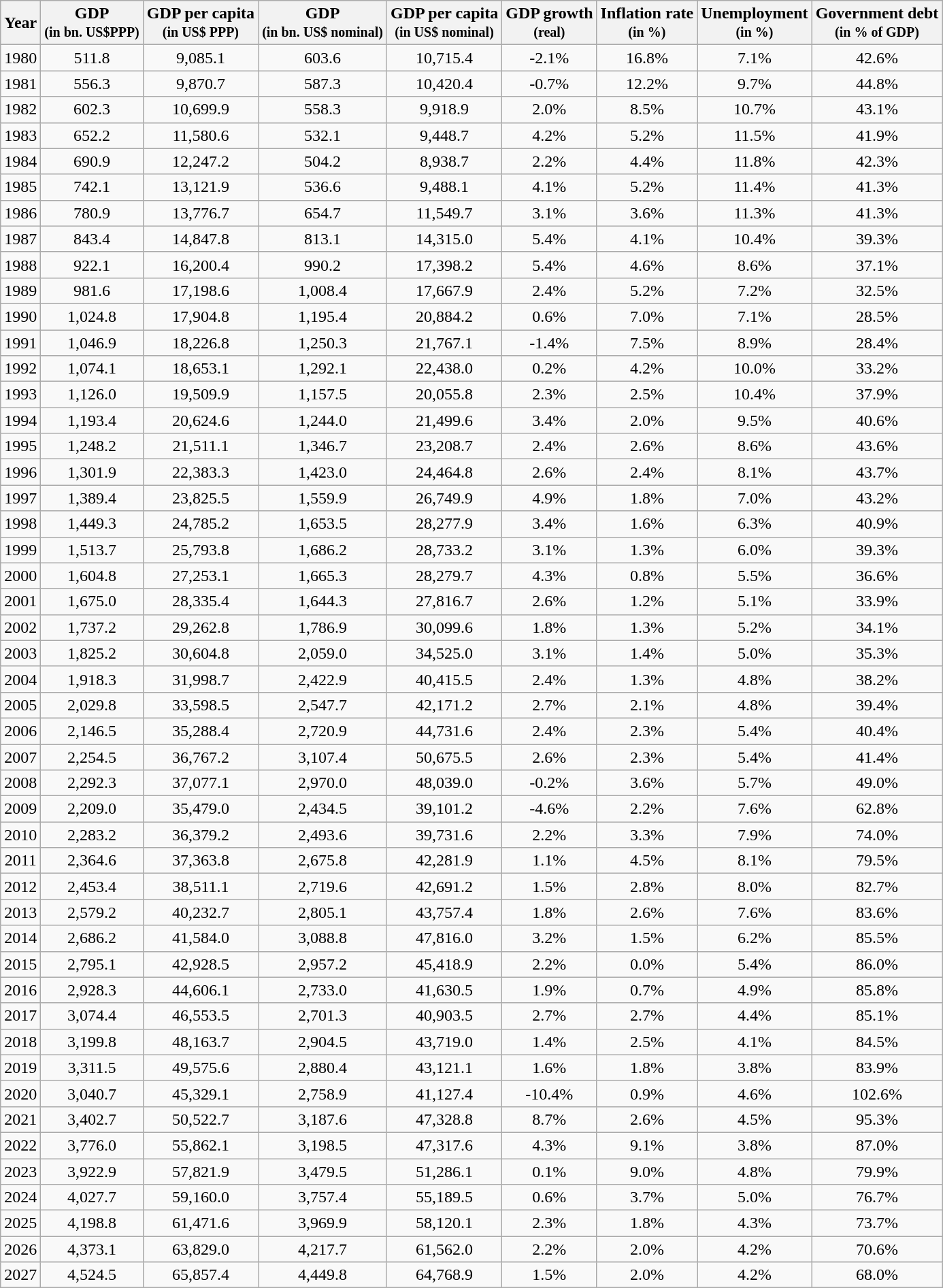<table class="wikitable sortable sticky-header" style="text-align:center;">
<tr>
<th>Year</th>
<th>GDP<br><small>(in bn. US$PPP)</small></th>
<th>GDP per capita<br><small>(in US$ PPP)</small></th>
<th>GDP<br><small>(in bn. US$ nominal)</small></th>
<th>GDP per capita<br><small>(in US$ nominal)</small></th>
<th>GDP growth<br><small>(real)</small></th>
<th>Inflation rate<br><small>(in %)</small></th>
<th>Unemployment<br><small>(in %)</small></th>
<th>Government debt<br><small>(in % of GDP)</small></th>
</tr>
<tr>
<td>1980</td>
<td>511.8</td>
<td>9,085.1</td>
<td>603.6</td>
<td>10,715.4</td>
<td>-2.1%</td>
<td>16.8%</td>
<td>7.1%</td>
<td>42.6%</td>
</tr>
<tr>
<td>1981</td>
<td>556.3</td>
<td>9,870.7</td>
<td>587.3</td>
<td>10,420.4</td>
<td>-0.7%</td>
<td>12.2%</td>
<td>9.7%</td>
<td>44.8%</td>
</tr>
<tr>
<td>1982</td>
<td>602.3</td>
<td>10,699.9</td>
<td>558.3</td>
<td>9,918.9</td>
<td>2.0%</td>
<td>8.5%</td>
<td>10.7%</td>
<td>43.1%</td>
</tr>
<tr>
<td>1983</td>
<td>652.2</td>
<td>11,580.6</td>
<td>532.1</td>
<td>9,448.7</td>
<td>4.2%</td>
<td>5.2%</td>
<td>11.5%</td>
<td>41.9%</td>
</tr>
<tr>
<td>1984</td>
<td>690.9</td>
<td>12,247.2</td>
<td>504.2</td>
<td>8,938.7</td>
<td>2.2%</td>
<td>4.4%</td>
<td>11.8%</td>
<td>42.3%</td>
</tr>
<tr>
<td>1985</td>
<td>742.1</td>
<td>13,121.9</td>
<td>536.6</td>
<td>9,488.1</td>
<td>4.1%</td>
<td>5.2%</td>
<td>11.4%</td>
<td>41.3%</td>
</tr>
<tr>
<td>1986</td>
<td>780.9</td>
<td>13,776.7</td>
<td>654.7</td>
<td>11,549.7</td>
<td>3.1%</td>
<td>3.6%</td>
<td>11.3%</td>
<td>41.3%</td>
</tr>
<tr>
<td>1987</td>
<td>843.4</td>
<td>14,847.8</td>
<td>813.1</td>
<td>14,315.0</td>
<td>5.4%</td>
<td>4.1%</td>
<td>10.4%</td>
<td>39.3%</td>
</tr>
<tr>
<td>1988</td>
<td>922.1</td>
<td>16,200.4</td>
<td>990.2</td>
<td>17,398.2</td>
<td>5.4%</td>
<td>4.6%</td>
<td>8.6%</td>
<td>37.1%</td>
</tr>
<tr>
<td>1989</td>
<td>981.6</td>
<td>17,198.6</td>
<td>1,008.4</td>
<td>17,667.9</td>
<td>2.4%</td>
<td>5.2%</td>
<td>7.2%</td>
<td>32.5%</td>
</tr>
<tr>
<td>1990</td>
<td>1,024.8</td>
<td>17,904.8</td>
<td>1,195.4</td>
<td>20,884.2</td>
<td>0.6%</td>
<td>7.0%</td>
<td>7.1%</td>
<td>28.5%</td>
</tr>
<tr>
<td>1991</td>
<td>1,046.9</td>
<td>18,226.8</td>
<td>1,250.3</td>
<td>21,767.1</td>
<td>-1.4%</td>
<td>7.5%</td>
<td>8.9%</td>
<td>28.4%</td>
</tr>
<tr>
<td>1992</td>
<td>1,074.1</td>
<td>18,653.1</td>
<td>1,292.1</td>
<td>22,438.0</td>
<td>0.2%</td>
<td>4.2%</td>
<td>10.0%</td>
<td>33.2%</td>
</tr>
<tr>
<td>1993</td>
<td>1,126.0</td>
<td>19,509.9</td>
<td>1,157.5</td>
<td>20,055.8</td>
<td>2.3%</td>
<td>2.5%</td>
<td>10.4%</td>
<td>37.9%</td>
</tr>
<tr>
<td>1994</td>
<td>1,193.4</td>
<td>20,624.6</td>
<td>1,244.0</td>
<td>21,499.6</td>
<td>3.4%</td>
<td>2.0%</td>
<td>9.5%</td>
<td>40.6%</td>
</tr>
<tr>
<td>1995</td>
<td>1,248.2</td>
<td>21,511.1</td>
<td>1,346.7</td>
<td>23,208.7</td>
<td>2.4%</td>
<td>2.6%</td>
<td>8.6%</td>
<td>43.6%</td>
</tr>
<tr>
<td>1996</td>
<td>1,301.9</td>
<td>22,383.3</td>
<td>1,423.0</td>
<td>24,464.8</td>
<td>2.6%</td>
<td>2.4%</td>
<td>8.1%</td>
<td>43.7%</td>
</tr>
<tr>
<td>1997</td>
<td>1,389.4</td>
<td>23,825.5</td>
<td>1,559.9</td>
<td>26,749.9</td>
<td>4.9%</td>
<td>1.8%</td>
<td>7.0%</td>
<td>43.2%</td>
</tr>
<tr>
<td>1998</td>
<td>1,449.3</td>
<td>24,785.2</td>
<td>1,653.5</td>
<td>28,277.9</td>
<td>3.4%</td>
<td>1.6%</td>
<td>6.3%</td>
<td>40.9%</td>
</tr>
<tr>
<td>1999</td>
<td>1,513.7</td>
<td>25,793.8</td>
<td>1,686.2</td>
<td>28,733.2</td>
<td>3.1%</td>
<td>1.3%</td>
<td>6.0%</td>
<td>39.3%</td>
</tr>
<tr>
<td>2000</td>
<td>1,604.8</td>
<td>27,253.1</td>
<td>1,665.3</td>
<td>28,279.7</td>
<td>4.3%</td>
<td>0.8%</td>
<td>5.5%</td>
<td>36.6%</td>
</tr>
<tr>
<td>2001</td>
<td>1,675.0</td>
<td>28,335.4</td>
<td>1,644.3</td>
<td>27,816.7</td>
<td>2.6%</td>
<td>1.2%</td>
<td>5.1%</td>
<td>33.9%</td>
</tr>
<tr>
<td>2002</td>
<td>1,737.2</td>
<td>29,262.8</td>
<td>1,786.9</td>
<td>30,099.6</td>
<td>1.8%</td>
<td>1.3%</td>
<td>5.2%</td>
<td>34.1%</td>
</tr>
<tr>
<td>2003</td>
<td>1,825.2</td>
<td>30,604.8</td>
<td>2,059.0</td>
<td>34,525.0</td>
<td>3.1%</td>
<td>1.4%</td>
<td>5.0%</td>
<td>35.3%</td>
</tr>
<tr>
<td>2004</td>
<td>1,918.3</td>
<td>31,998.7</td>
<td>2,422.9</td>
<td>40,415.5</td>
<td>2.4%</td>
<td>1.3%</td>
<td>4.8%</td>
<td>38.2%</td>
</tr>
<tr>
<td>2005</td>
<td>2,029.8</td>
<td>33,598.5</td>
<td>2,547.7</td>
<td>42,171.2</td>
<td>2.7%</td>
<td>2.1%</td>
<td>4.8%</td>
<td>39.4%</td>
</tr>
<tr>
<td>2006</td>
<td>2,146.5</td>
<td>35,288.4</td>
<td>2,720.9</td>
<td>44,731.6</td>
<td>2.4%</td>
<td>2.3%</td>
<td>5.4%</td>
<td>40.4%</td>
</tr>
<tr>
<td>2007</td>
<td>2,254.5</td>
<td>36,767.2</td>
<td>3,107.4</td>
<td>50,675.5</td>
<td>2.6%</td>
<td>2.3%</td>
<td>5.4%</td>
<td>41.4%</td>
</tr>
<tr>
<td>2008</td>
<td>2,292.3</td>
<td>37,077.1</td>
<td>2,970.0</td>
<td>48,039.0</td>
<td>-0.2%</td>
<td>3.6%</td>
<td>5.7%</td>
<td>49.0%</td>
</tr>
<tr>
<td>2009</td>
<td>2,209.0</td>
<td>35,479.0</td>
<td>2,434.5</td>
<td>39,101.2</td>
<td>-4.6%</td>
<td>2.2%</td>
<td>7.6%</td>
<td>62.8%</td>
</tr>
<tr>
<td>2010</td>
<td>2,283.2</td>
<td>36,379.2</td>
<td>2,493.6</td>
<td>39,731.6</td>
<td>2.2%</td>
<td>3.3%</td>
<td>7.9%</td>
<td>74.0%</td>
</tr>
<tr>
<td>2011</td>
<td>2,364.6</td>
<td>37,363.8</td>
<td>2,675.8</td>
<td>42,281.9</td>
<td>1.1%</td>
<td>4.5%</td>
<td>8.1%</td>
<td>79.5%</td>
</tr>
<tr>
<td>2012</td>
<td>2,453.4</td>
<td>38,511.1</td>
<td>2,719.6</td>
<td>42,691.2</td>
<td>1.5%</td>
<td>2.8%</td>
<td>8.0%</td>
<td>82.7%</td>
</tr>
<tr>
<td>2013</td>
<td>2,579.2</td>
<td>40,232.7</td>
<td>2,805.1</td>
<td>43,757.4</td>
<td>1.8%</td>
<td>2.6%</td>
<td>7.6%</td>
<td>83.6%</td>
</tr>
<tr>
<td>2014</td>
<td>2,686.2</td>
<td>41,584.0</td>
<td>3,088.8</td>
<td>47,816.0</td>
<td>3.2%</td>
<td>1.5%</td>
<td>6.2%</td>
<td>85.5%</td>
</tr>
<tr>
<td>2015</td>
<td>2,795.1</td>
<td>42,928.5</td>
<td>2,957.2</td>
<td>45,418.9</td>
<td>2.2%</td>
<td>0.0%</td>
<td>5.4%</td>
<td>86.0%</td>
</tr>
<tr>
<td>2016</td>
<td>2,928.3</td>
<td>44,606.1</td>
<td>2,733.0</td>
<td>41,630.5</td>
<td>1.9%</td>
<td>0.7%</td>
<td>4.9%</td>
<td>85.8%</td>
</tr>
<tr>
<td>2017</td>
<td>3,074.4</td>
<td>46,553.5</td>
<td>2,701.3</td>
<td>40,903.5</td>
<td>2.7%</td>
<td>2.7%</td>
<td>4.4%</td>
<td>85.1%</td>
</tr>
<tr>
<td>2018</td>
<td>3,199.8</td>
<td>48,163.7</td>
<td>2,904.5</td>
<td>43,719.0</td>
<td>1.4%</td>
<td>2.5%</td>
<td>4.1%</td>
<td>84.5%</td>
</tr>
<tr>
<td>2019</td>
<td>3,311.5</td>
<td>49,575.6</td>
<td>2,880.4</td>
<td>43,121.1</td>
<td>1.6%</td>
<td>1.8%</td>
<td>3.8%</td>
<td>83.9%</td>
</tr>
<tr>
<td>2020</td>
<td>3,040.7</td>
<td>45,329.1</td>
<td>2,758.9</td>
<td>41,127.4</td>
<td>-10.4%</td>
<td>0.9%</td>
<td>4.6%</td>
<td>102.6%</td>
</tr>
<tr>
<td>2021</td>
<td>3,402.7</td>
<td>50,522.7</td>
<td>3,187.6</td>
<td>47,328.8</td>
<td>8.7%</td>
<td>2.6%</td>
<td>4.5%</td>
<td>95.3%</td>
</tr>
<tr>
<td>2022</td>
<td>3,776.0</td>
<td>55,862.1</td>
<td>3,198.5</td>
<td>47,317.6</td>
<td>4.3%</td>
<td>9.1%</td>
<td>3.8%</td>
<td>87.0%</td>
</tr>
<tr>
<td>2023</td>
<td>3,922.9</td>
<td>57,821.9</td>
<td>3,479.5</td>
<td>51,286.1</td>
<td>0.1%</td>
<td>9.0%</td>
<td>4.8%</td>
<td>79.9%</td>
</tr>
<tr>
<td>2024</td>
<td>4,027.7</td>
<td>59,160.0</td>
<td>3,757.4</td>
<td>55,189.5</td>
<td>0.6%</td>
<td>3.7%</td>
<td>5.0%</td>
<td>76.7%</td>
</tr>
<tr>
<td>2025</td>
<td>4,198.8</td>
<td>61,471.6</td>
<td>3,969.9</td>
<td>58,120.1</td>
<td>2.3%</td>
<td>1.8%</td>
<td>4.3%</td>
<td>73.7%</td>
</tr>
<tr>
<td>2026</td>
<td>4,373.1</td>
<td>63,829.0</td>
<td>4,217.7</td>
<td>61,562.0</td>
<td>2.2%</td>
<td>2.0%</td>
<td>4.2%</td>
<td>70.6%</td>
</tr>
<tr>
<td>2027</td>
<td>4,524.5</td>
<td>65,857.4</td>
<td>4,449.8</td>
<td>64,768.9</td>
<td>1.5%</td>
<td>2.0%</td>
<td>4.2%</td>
<td>68.0%</td>
</tr>
</table>
